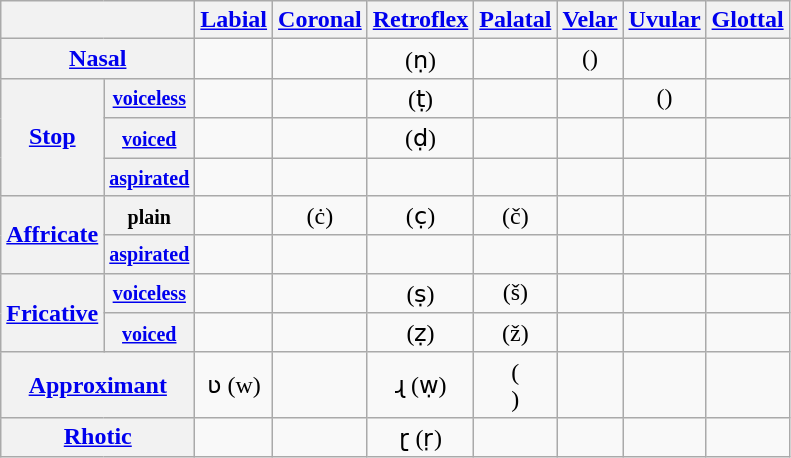<table class="wikitable" style="text-align: center;">
<tr>
<th colspan="2"></th>
<th><a href='#'>Labial</a></th>
<th><a href='#'>Coronal</a></th>
<th><a href='#'>Retroflex</a></th>
<th><a href='#'>Palatal</a></th>
<th><a href='#'>Velar</a></th>
<th><a href='#'>Uvular</a></th>
<th><a href='#'>Glottal</a></th>
</tr>
<tr>
<th colspan="2"><a href='#'>Nasal</a></th>
<td></td>
<td></td>
<td> (ṇ)</td>
<td></td>
<td>()</td>
<td></td>
<td></td>
</tr>
<tr>
<th rowspan="3"><a href='#'>Stop</a></th>
<th><small><a href='#'>voiceless</a></small></th>
<td></td>
<td></td>
<td> (ṭ)</td>
<td></td>
<td></td>
<td>()</td>
<td></td>
</tr>
<tr>
<th><small><a href='#'>voiced</a></small></th>
<td></td>
<td></td>
<td> (ḍ)</td>
<td></td>
<td></td>
<td></td>
<td></td>
</tr>
<tr>
<th><small><a href='#'>aspirated</a></small></th>
<td></td>
<td></td>
<td></td>
<td></td>
<td></td>
<td></td>
<td></td>
</tr>
<tr>
<th rowspan="2"><a href='#'>Affricate</a></th>
<th><small>plain</small></th>
<td></td>
<td> (ċ)</td>
<td> (c̣)</td>
<td> (č)</td>
<td></td>
<td></td>
<td></td>
</tr>
<tr>
<th><small><a href='#'>aspirated</a></small></th>
<td></td>
<td></td>
<td></td>
<td></td>
<td></td>
<td></td>
<td></td>
</tr>
<tr>
<th rowspan="2"><a href='#'>Fricative</a></th>
<th><small><a href='#'>voiceless</a></small></th>
<td></td>
<td></td>
<td> (ṣ)</td>
<td> (š)</td>
<td></td>
<td></td>
<td></td>
</tr>
<tr>
<th><small><a href='#'>voiced</a></small></th>
<td></td>
<td></td>
<td> (ẓ)</td>
<td> (ž)</td>
<td></td>
<td></td>
<td></td>
</tr>
<tr>
<th colspan="2"><a href='#'>Approximant</a></th>
<td>ʋ (w)</td>
<td></td>
<td>ɻ (ẉ)</td>
<td> (<br>)</td>
<td></td>
<td></td>
<td></td>
</tr>
<tr>
<th colspan="2"><a href='#'>Rhotic</a></th>
<td></td>
<td></td>
<td>ɽ (ṛ)</td>
<td></td>
<td></td>
<td></td>
<td></td>
</tr>
</table>
